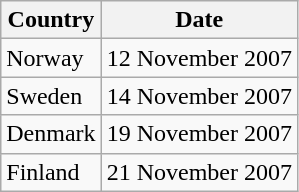<table class="wikitable">
<tr>
<th>Country</th>
<th>Date</th>
</tr>
<tr>
<td>Norway</td>
<td>12 November 2007</td>
</tr>
<tr>
<td>Sweden</td>
<td>14 November 2007</td>
</tr>
<tr>
<td>Denmark</td>
<td>19 November 2007</td>
</tr>
<tr>
<td>Finland</td>
<td>21 November 2007</td>
</tr>
</table>
